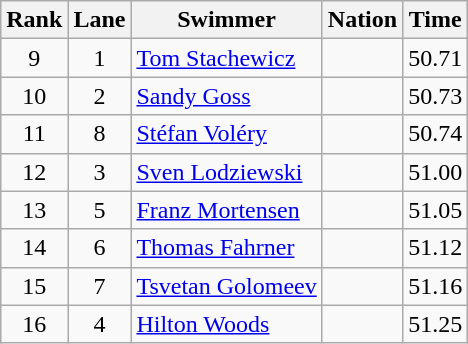<table class="wikitable sortable" style="text-align:center">
<tr>
<th>Rank</th>
<th>Lane</th>
<th>Swimmer</th>
<th>Nation</th>
<th>Time</th>
</tr>
<tr>
<td>9</td>
<td>1</td>
<td align=left><a href='#'>Tom Stachewicz</a></td>
<td align=left></td>
<td>50.71</td>
</tr>
<tr>
<td>10</td>
<td>2</td>
<td align=left><a href='#'>Sandy Goss</a></td>
<td align=left></td>
<td>50.73</td>
</tr>
<tr>
<td>11</td>
<td>8</td>
<td align=left><a href='#'>Stéfan Voléry</a></td>
<td align=left></td>
<td>50.74</td>
</tr>
<tr>
<td>12</td>
<td>3</td>
<td align=left><a href='#'>Sven Lodziewski</a></td>
<td align=left></td>
<td>51.00</td>
</tr>
<tr>
<td>13</td>
<td>5</td>
<td align=left><a href='#'>Franz Mortensen</a></td>
<td align=left></td>
<td>51.05</td>
</tr>
<tr>
<td>14</td>
<td>6</td>
<td align=left><a href='#'>Thomas Fahrner</a></td>
<td align=left></td>
<td>51.12</td>
</tr>
<tr>
<td>15</td>
<td>7</td>
<td align=left><a href='#'>Tsvetan Golomeev</a></td>
<td align=left></td>
<td>51.16</td>
</tr>
<tr>
<td>16</td>
<td>4</td>
<td align=left><a href='#'>Hilton Woods</a></td>
<td align=left></td>
<td>51.25</td>
</tr>
</table>
